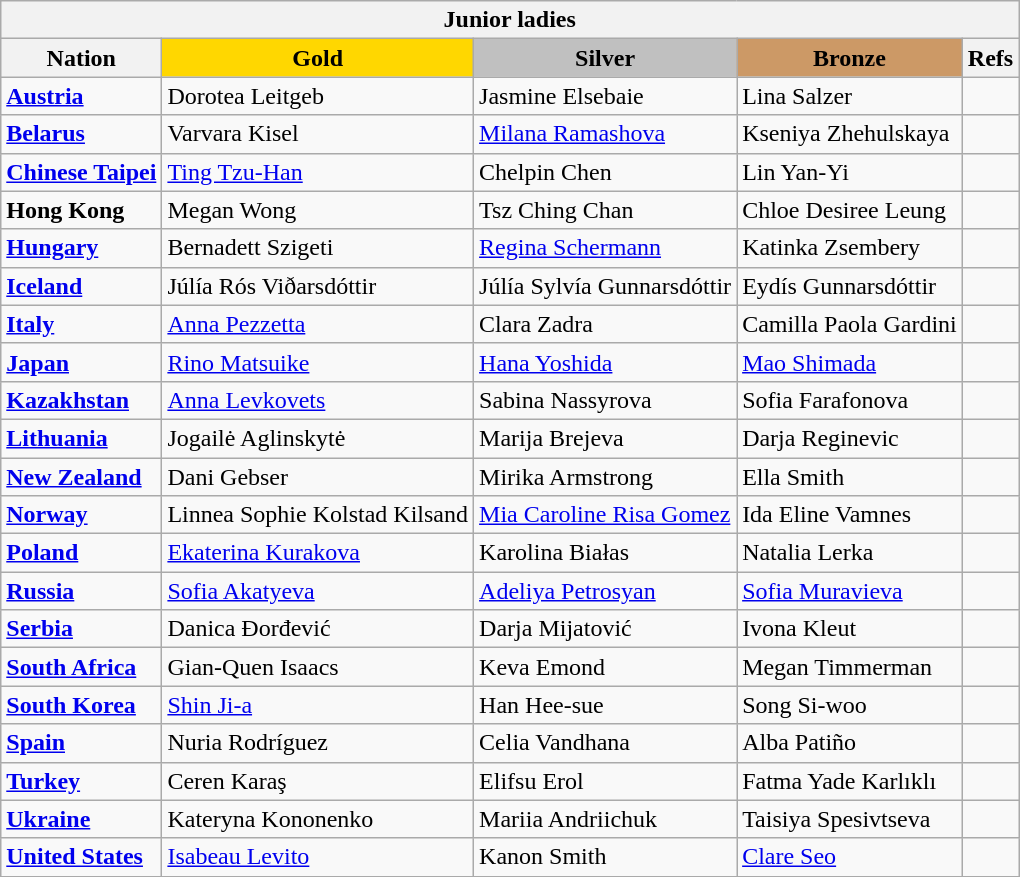<table class="wikitable">
<tr>
<th colspan=5>Junior ladies</th>
</tr>
<tr>
<th>Nation</th>
<td style="text-align:center; background:gold;"><strong>Gold</strong></td>
<td style="text-align:center; background:silver;"><strong>Silver</strong></td>
<td style="text-align:center; background:#c96;"><strong>Bronze</strong></td>
<th>Refs</th>
</tr>
<tr>
<td><strong> <a href='#'>Austria</a></strong></td>
<td>Dorotea Leitgeb</td>
<td>Jasmine Elsebaie</td>
<td>Lina Salzer</td>
<td></td>
</tr>
<tr>
<td><strong> <a href='#'>Belarus</a></strong></td>
<td>Varvara Kisel</td>
<td><a href='#'>Milana Ramashova</a></td>
<td>Kseniya Zhehulskaya</td>
<td></td>
</tr>
<tr>
<td><strong> <a href='#'>Chinese Taipei</a></strong></td>
<td><a href='#'>Ting Tzu-Han</a></td>
<td>Chelpin Chen</td>
<td>Lin Yan-Yi</td>
<td></td>
</tr>
<tr>
<td><strong> Hong Kong</strong></td>
<td>Megan Wong</td>
<td>Tsz Ching Chan</td>
<td>Chloe Desiree Leung</td>
<td></td>
</tr>
<tr>
<td><strong> <a href='#'>Hungary</a></strong></td>
<td>Bernadett Szigeti</td>
<td><a href='#'>Regina Schermann</a></td>
<td>Katinka Zsembery</td>
<td></td>
</tr>
<tr>
<td><strong> <a href='#'>Iceland</a></strong></td>
<td>Júlía Rós Viðarsdóttir</td>
<td>Júlía Sylvía Gunnarsdóttir</td>
<td>Eydís Gunnarsdóttir</td>
<td></td>
</tr>
<tr>
<td><strong> <a href='#'>Italy</a></strong></td>
<td><a href='#'>Anna Pezzetta</a></td>
<td>Clara Zadra</td>
<td>Camilla Paola Gardini</td>
<td></td>
</tr>
<tr>
<td><strong> <a href='#'>Japan</a></strong></td>
<td><a href='#'>Rino Matsuike</a></td>
<td><a href='#'>Hana Yoshida</a></td>
<td><a href='#'>Mao Shimada</a></td>
<td></td>
</tr>
<tr>
<td><strong> <a href='#'>Kazakhstan</a></strong></td>
<td><a href='#'>Anna Levkovets</a></td>
<td>Sabina Nassyrova</td>
<td>Sofia Farafonova</td>
<td></td>
</tr>
<tr>
<td><strong> <a href='#'>Lithuania</a></strong></td>
<td>Jogailė Aglinskytė</td>
<td>Marija Brejeva</td>
<td>Darja Reginevic</td>
<td></td>
</tr>
<tr>
<td><strong> <a href='#'>New Zealand</a></strong></td>
<td>Dani Gebser</td>
<td>Mirika Armstrong</td>
<td>Ella Smith</td>
<td></td>
</tr>
<tr>
<td><strong> <a href='#'>Norway</a></strong></td>
<td>Linnea Sophie Kolstad Kilsand</td>
<td><a href='#'>Mia Caroline Risa Gomez</a></td>
<td>Ida Eline Vamnes</td>
<td></td>
</tr>
<tr>
<td><strong> <a href='#'>Poland</a></strong></td>
<td><a href='#'>Ekaterina Kurakova</a></td>
<td>Karolina Białas</td>
<td>Natalia Lerka</td>
<td></td>
</tr>
<tr>
<td><strong> <a href='#'>Russia</a></strong></td>
<td><a href='#'>Sofia Akatyeva</a></td>
<td><a href='#'>Adeliya Petrosyan</a></td>
<td><a href='#'>Sofia Muravieva</a></td>
<td></td>
</tr>
<tr>
<td><strong> <a href='#'>Serbia</a></strong></td>
<td>Danica Đorđević</td>
<td>Darja Mijatović</td>
<td>Ivona Kleut</td>
<td></td>
</tr>
<tr>
<td><strong> <a href='#'>South Africa</a></strong></td>
<td>Gian-Quen Isaacs</td>
<td>Keva Emond</td>
<td>Megan Timmerman</td>
<td></td>
</tr>
<tr>
<td><strong> <a href='#'>South Korea</a></strong></td>
<td><a href='#'>Shin Ji-a</a></td>
<td>Han Hee-sue</td>
<td>Song Si-woo</td>
<td></td>
</tr>
<tr>
<td><strong> <a href='#'>Spain</a></strong></td>
<td>Nuria Rodríguez</td>
<td>Celia Vandhana</td>
<td>Alba Patiño</td>
<td></td>
</tr>
<tr>
<td><strong> <a href='#'>Turkey</a></strong></td>
<td>Ceren Karaş</td>
<td>Elifsu Erol</td>
<td>Fatma Yade Karlıklı</td>
<td></td>
</tr>
<tr>
<td><strong> <a href='#'>Ukraine</a></strong></td>
<td>Kateryna Kononenko</td>
<td>Mariia Andriichuk</td>
<td>Taisiya Spesivtseva</td>
<td></td>
</tr>
<tr>
<td><strong> <a href='#'>United States</a></strong></td>
<td><a href='#'>Isabeau Levito</a></td>
<td>Kanon Smith</td>
<td><a href='#'>Clare Seo</a></td>
<td></td>
</tr>
</table>
